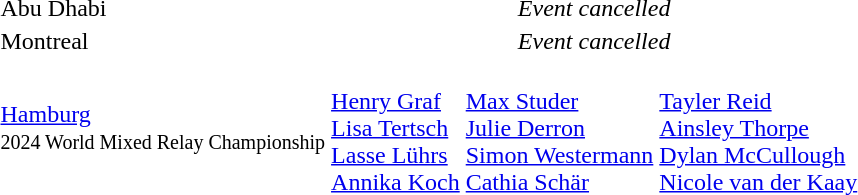<table>
<tr>
<td>Abu Dhabi</td>
<td colspan="3" align="center"><em>Event cancelled</em></td>
</tr>
<tr>
<td>Montreal</td>
<td colspan="3" align="center"><em>Event cancelled</em></td>
</tr>
<tr>
<td align=left><a href='#'>Hamburg</a><br><small>2024 World Mixed Relay Championship</small></td>
<td><br><a href='#'>Henry Graf</a><br><a href='#'>Lisa Tertsch</a><br><a href='#'>Lasse Lührs</a><br><a href='#'>Annika Koch</a></td>
<td><br><a href='#'>Max Studer</a><br><a href='#'>Julie Derron</a><br><a href='#'>Simon Westermann</a><br><a href='#'>Cathia Schär</a></td>
<td><br><a href='#'>Tayler Reid</a><br><a href='#'>Ainsley Thorpe</a> <br><a href='#'>Dylan McCullough</a><br><a href='#'>Nicole van der Kaay</a></td>
</tr>
</table>
